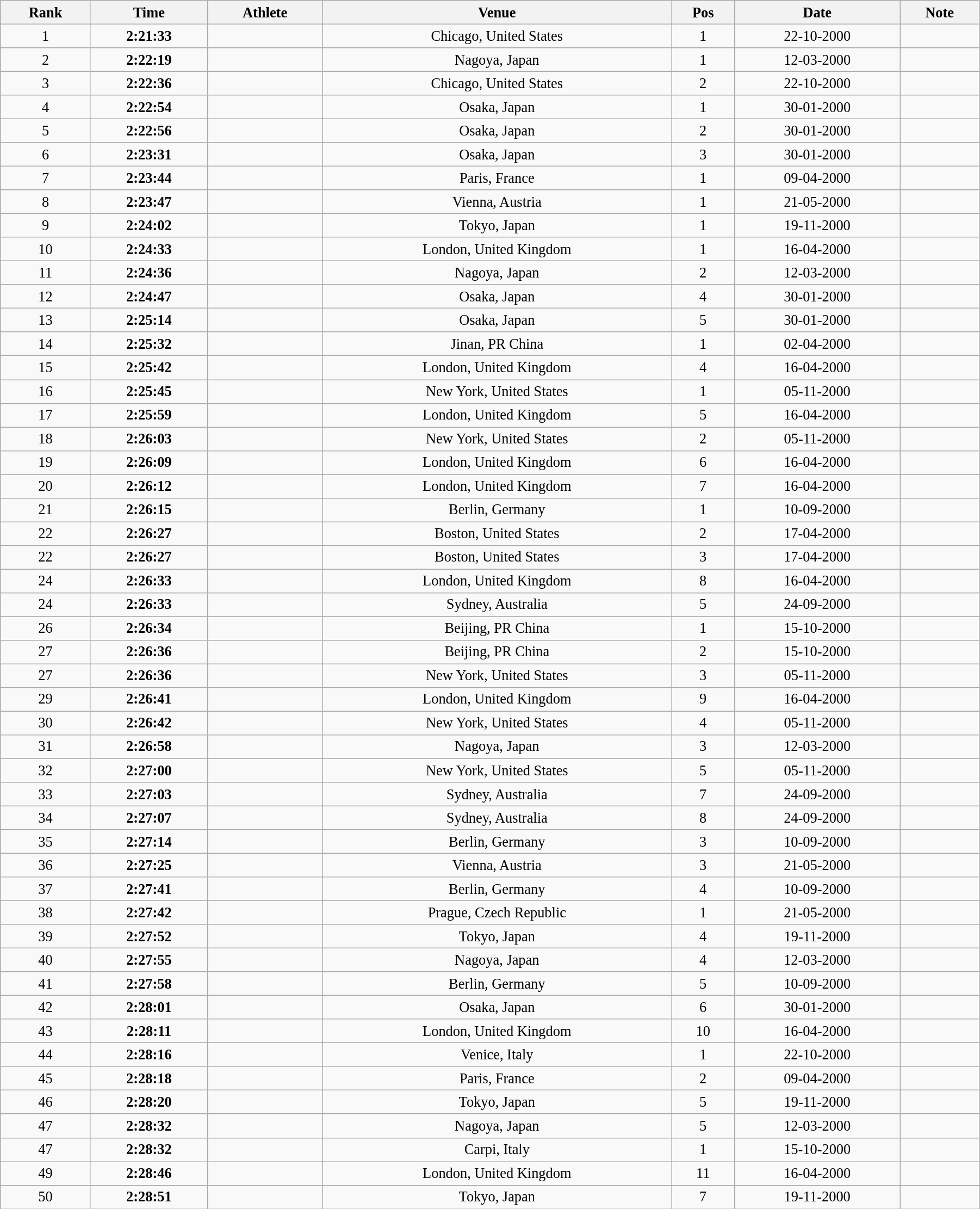<table class="wikitable sortable" style=" text-align:center; font-size:110%;" width="95%">
<tr>
<th>Rank</th>
<th>Time</th>
<th>Athlete</th>
<th>Venue</th>
<th>Pos</th>
<th>Date</th>
<th>Note</th>
</tr>
<tr>
<td>1</td>
<td><strong>2:21:33</strong></td>
<td align=left></td>
<td>Chicago, United States</td>
<td>1</td>
<td>22-10-2000</td>
<td></td>
</tr>
<tr>
<td>2</td>
<td><strong>2:22:19</strong></td>
<td align=left></td>
<td>Nagoya, Japan</td>
<td>1</td>
<td>12-03-2000</td>
<td></td>
</tr>
<tr>
<td>3</td>
<td><strong>2:22:36</strong></td>
<td align=left></td>
<td>Chicago, United States</td>
<td>2</td>
<td>22-10-2000</td>
<td></td>
</tr>
<tr>
<td>4</td>
<td><strong>2:22:54</strong></td>
<td align=left></td>
<td>Osaka, Japan</td>
<td>1</td>
<td>30-01-2000</td>
<td></td>
</tr>
<tr>
<td>5</td>
<td><strong>2:22:56</strong></td>
<td align=left></td>
<td>Osaka, Japan</td>
<td>2</td>
<td>30-01-2000</td>
<td></td>
</tr>
<tr>
<td>6</td>
<td><strong>2:23:31</strong></td>
<td align=left></td>
<td>Osaka, Japan</td>
<td>3</td>
<td>30-01-2000</td>
<td></td>
</tr>
<tr>
<td>7</td>
<td><strong>2:23:44</strong></td>
<td align=left></td>
<td>Paris, France</td>
<td>1</td>
<td>09-04-2000</td>
<td></td>
</tr>
<tr>
<td>8</td>
<td><strong>2:23:47</strong></td>
<td align=left></td>
<td>Vienna, Austria</td>
<td>1</td>
<td>21-05-2000</td>
<td></td>
</tr>
<tr>
<td>9</td>
<td><strong>2:24:02</strong></td>
<td align=left></td>
<td>Tokyo, Japan</td>
<td>1</td>
<td>19-11-2000</td>
<td></td>
</tr>
<tr>
<td>10</td>
<td><strong>2:24:33</strong></td>
<td align=left></td>
<td>London, United Kingdom</td>
<td>1</td>
<td>16-04-2000</td>
<td></td>
</tr>
<tr>
<td>11</td>
<td><strong>2:24:36</strong></td>
<td align=left></td>
<td>Nagoya, Japan</td>
<td>2</td>
<td>12-03-2000</td>
<td></td>
</tr>
<tr>
<td>12</td>
<td><strong>2:24:47</strong></td>
<td align=left></td>
<td>Osaka, Japan</td>
<td>4</td>
<td>30-01-2000</td>
<td></td>
</tr>
<tr>
<td>13</td>
<td><strong>2:25:14</strong></td>
<td align=left></td>
<td>Osaka, Japan</td>
<td>5</td>
<td>30-01-2000</td>
<td></td>
</tr>
<tr>
<td>14</td>
<td><strong>2:25:32</strong></td>
<td align=left></td>
<td>Jinan, PR China</td>
<td>1</td>
<td>02-04-2000</td>
<td></td>
</tr>
<tr>
<td>15</td>
<td><strong>2:25:42</strong></td>
<td align=left></td>
<td>London, United Kingdom</td>
<td>4</td>
<td>16-04-2000</td>
<td></td>
</tr>
<tr>
<td>16</td>
<td><strong>2:25:45</strong></td>
<td align=left></td>
<td>New York, United States</td>
<td>1</td>
<td>05-11-2000</td>
<td></td>
</tr>
<tr>
<td>17</td>
<td><strong>2:25:59</strong></td>
<td align=left></td>
<td>London, United Kingdom</td>
<td>5</td>
<td>16-04-2000</td>
<td></td>
</tr>
<tr>
<td>18</td>
<td><strong>2:26:03</strong></td>
<td align=left></td>
<td>New York, United States</td>
<td>2</td>
<td>05-11-2000</td>
<td></td>
</tr>
<tr>
<td>19</td>
<td><strong>2:26:09</strong></td>
<td align=left></td>
<td>London, United Kingdom</td>
<td>6</td>
<td>16-04-2000</td>
<td></td>
</tr>
<tr>
<td>20</td>
<td><strong>2:26:12</strong></td>
<td align=left></td>
<td>London, United Kingdom</td>
<td>7</td>
<td>16-04-2000</td>
<td></td>
</tr>
<tr>
<td>21</td>
<td><strong>2:26:15</strong></td>
<td align=left></td>
<td>Berlin, Germany</td>
<td>1</td>
<td>10-09-2000</td>
<td></td>
</tr>
<tr>
<td>22</td>
<td><strong>2:26:27</strong></td>
<td align=left></td>
<td>Boston, United States</td>
<td>2</td>
<td>17-04-2000</td>
<td></td>
</tr>
<tr>
<td>22</td>
<td><strong>2:26:27</strong></td>
<td align=left></td>
<td>Boston, United States</td>
<td>3</td>
<td>17-04-2000</td>
<td></td>
</tr>
<tr>
<td>24</td>
<td><strong>2:26:33</strong></td>
<td align=left></td>
<td>London, United Kingdom</td>
<td>8</td>
<td>16-04-2000</td>
<td></td>
</tr>
<tr>
<td>24</td>
<td><strong>2:26:33</strong></td>
<td align=left></td>
<td>Sydney, Australia</td>
<td>5</td>
<td>24-09-2000</td>
<td></td>
</tr>
<tr>
<td>26</td>
<td><strong>2:26:34</strong></td>
<td align=left></td>
<td>Beijing, PR China</td>
<td>1</td>
<td>15-10-2000</td>
<td></td>
</tr>
<tr>
<td>27</td>
<td><strong>2:26:36</strong></td>
<td align=left></td>
<td>Beijing, PR China</td>
<td>2</td>
<td>15-10-2000</td>
<td></td>
</tr>
<tr>
<td>27</td>
<td><strong>2:26:36</strong></td>
<td align=left></td>
<td>New York, United States</td>
<td>3</td>
<td>05-11-2000</td>
<td></td>
</tr>
<tr>
<td>29</td>
<td><strong>2:26:41</strong></td>
<td align=left></td>
<td>London, United Kingdom</td>
<td>9</td>
<td>16-04-2000</td>
<td></td>
</tr>
<tr>
<td>30</td>
<td><strong>2:26:42</strong></td>
<td align=left></td>
<td>New York, United States</td>
<td>4</td>
<td>05-11-2000</td>
<td></td>
</tr>
<tr>
<td>31</td>
<td><strong>2:26:58</strong></td>
<td align=left></td>
<td>Nagoya, Japan</td>
<td>3</td>
<td>12-03-2000</td>
<td></td>
</tr>
<tr>
<td>32</td>
<td><strong>2:27:00</strong></td>
<td align=left></td>
<td>New York, United States</td>
<td>5</td>
<td>05-11-2000</td>
<td></td>
</tr>
<tr>
<td>33</td>
<td><strong>2:27:03</strong></td>
<td align=left></td>
<td>Sydney, Australia</td>
<td>7</td>
<td>24-09-2000</td>
<td></td>
</tr>
<tr>
<td>34</td>
<td><strong>2:27:07</strong></td>
<td align=left></td>
<td>Sydney, Australia</td>
<td>8</td>
<td>24-09-2000</td>
<td></td>
</tr>
<tr>
<td>35</td>
<td><strong>2:27:14</strong></td>
<td align=left></td>
<td>Berlin, Germany</td>
<td>3</td>
<td>10-09-2000</td>
<td></td>
</tr>
<tr>
<td>36</td>
<td><strong>2:27:25</strong></td>
<td align=left></td>
<td>Vienna, Austria</td>
<td>3</td>
<td>21-05-2000</td>
<td></td>
</tr>
<tr>
<td>37</td>
<td><strong>2:27:41</strong></td>
<td align=left></td>
<td>Berlin, Germany</td>
<td>4</td>
<td>10-09-2000</td>
<td></td>
</tr>
<tr>
<td>38</td>
<td><strong>2:27:42</strong></td>
<td align=left></td>
<td>Prague, Czech Republic</td>
<td>1</td>
<td>21-05-2000</td>
<td></td>
</tr>
<tr>
<td>39</td>
<td><strong>2:27:52</strong></td>
<td align=left></td>
<td>Tokyo, Japan</td>
<td>4</td>
<td>19-11-2000</td>
<td></td>
</tr>
<tr>
<td>40</td>
<td><strong>2:27:55</strong></td>
<td align=left></td>
<td>Nagoya, Japan</td>
<td>4</td>
<td>12-03-2000</td>
<td></td>
</tr>
<tr>
<td>41</td>
<td><strong>2:27:58</strong></td>
<td align=left></td>
<td>Berlin, Germany</td>
<td>5</td>
<td>10-09-2000</td>
<td></td>
</tr>
<tr>
<td>42</td>
<td><strong>2:28:01</strong></td>
<td align=left></td>
<td>Osaka, Japan</td>
<td>6</td>
<td>30-01-2000</td>
<td></td>
</tr>
<tr>
<td>43</td>
<td><strong>2:28:11</strong></td>
<td align=left></td>
<td>London, United Kingdom</td>
<td>10</td>
<td>16-04-2000</td>
<td></td>
</tr>
<tr>
<td>44</td>
<td><strong>2:28:16</strong></td>
<td align=left></td>
<td>Venice, Italy</td>
<td>1</td>
<td>22-10-2000</td>
<td></td>
</tr>
<tr>
<td>45</td>
<td><strong>2:28:18</strong></td>
<td align=left></td>
<td>Paris, France</td>
<td>2</td>
<td>09-04-2000</td>
<td></td>
</tr>
<tr>
<td>46</td>
<td><strong>2:28:20</strong></td>
<td align=left></td>
<td>Tokyo, Japan</td>
<td>5</td>
<td>19-11-2000</td>
<td></td>
</tr>
<tr>
<td>47</td>
<td><strong>2:28:32</strong></td>
<td align=left></td>
<td>Nagoya, Japan</td>
<td>5</td>
<td>12-03-2000</td>
<td></td>
</tr>
<tr>
<td>47</td>
<td><strong>2:28:32</strong></td>
<td align=left></td>
<td>Carpi, Italy</td>
<td>1</td>
<td>15-10-2000</td>
<td></td>
</tr>
<tr>
<td>49</td>
<td><strong>2:28:46</strong></td>
<td align=left></td>
<td>London, United Kingdom</td>
<td>11</td>
<td>16-04-2000</td>
<td></td>
</tr>
<tr>
<td>50</td>
<td><strong>2:28:51</strong></td>
<td align=left></td>
<td>Tokyo, Japan</td>
<td>7</td>
<td>19-11-2000</td>
<td></td>
</tr>
</table>
